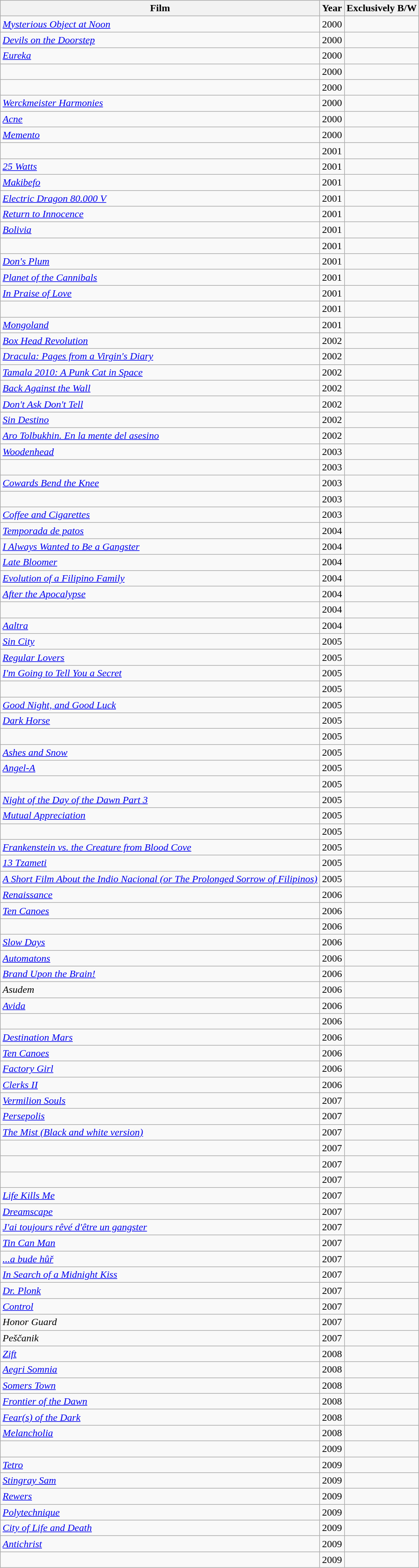<table class="wikitable sortable">
<tr>
<th>Film</th>
<th>Year</th>
<th>Exclusively B/W</th>
</tr>
<tr>
<td><em><a href='#'>Mysterious Object at Noon</a></em></td>
<td>2000</td>
<td></td>
</tr>
<tr>
<td><em><a href='#'>Devils on the Doorstep</a></em></td>
<td>2000</td>
<td></td>
</tr>
<tr>
<td><em><a href='#'>Eureka</a></em></td>
<td>2000</td>
<td></td>
</tr>
<tr>
<td><em></em></td>
<td>2000</td>
<td></td>
</tr>
<tr>
<td><em></em></td>
<td>2000</td>
<td></td>
</tr>
<tr>
<td><em><a href='#'>Werckmeister Harmonies</a></em></td>
<td>2000</td>
<td></td>
</tr>
<tr>
<td><em><a href='#'>Acne</a></em></td>
<td>2000</td>
<td></td>
</tr>
<tr>
<td><em><a href='#'>Memento</a></em></td>
<td>2000</td>
<td></td>
</tr>
<tr>
<td><em></em></td>
<td>2001</td>
<td></td>
</tr>
<tr>
<td><em><a href='#'>25 Watts</a></em></td>
<td>2001</td>
<td></td>
</tr>
<tr>
<td><em><a href='#'>Makibefo</a></em></td>
<td>2001</td>
<td></td>
</tr>
<tr>
<td><em><a href='#'>Electric Dragon 80.000 V</a></em></td>
<td>2001</td>
<td></td>
</tr>
<tr>
<td><em><a href='#'>Return to Innocence</a></em></td>
<td>2001</td>
<td></td>
</tr>
<tr>
<td><em><a href='#'>Bolivia</a></em></td>
<td>2001</td>
<td></td>
</tr>
<tr>
<td><em></em></td>
<td>2001</td>
<td></td>
</tr>
<tr>
<td><em><a href='#'>Don's Plum</a></em></td>
<td>2001</td>
<td></td>
</tr>
<tr>
<td><em><a href='#'>Planet of the Cannibals</a></em></td>
<td>2001</td>
<td></td>
</tr>
<tr>
<td><em><a href='#'>In Praise of Love</a></em></td>
<td>2001</td>
<td></td>
</tr>
<tr>
<td><em></em></td>
<td>2001</td>
<td></td>
</tr>
<tr>
<td><em><a href='#'>Mongoland</a></em></td>
<td>2001</td>
<td></td>
</tr>
<tr>
<td><em><a href='#'>Box Head Revolution</a></em></td>
<td>2002</td>
<td></td>
</tr>
<tr>
<td><em><a href='#'>Dracula: Pages from a Virgin's Diary</a></em></td>
<td>2002</td>
<td></td>
</tr>
<tr>
<td><em><a href='#'>Tamala 2010: A Punk Cat in Space</a></em></td>
<td>2002</td>
<td></td>
</tr>
<tr>
<td><em><a href='#'>Back Against the Wall</a></em></td>
<td>2002</td>
<td></td>
</tr>
<tr>
<td><em><a href='#'>Don't Ask Don't Tell</a></em></td>
<td>2002</td>
<td></td>
</tr>
<tr>
<td><em><a href='#'>Sin Destino</a></em></td>
<td>2002</td>
<td></td>
</tr>
<tr>
<td><em><a href='#'>Aro Tolbukhin. En la mente del asesino</a></em></td>
<td>2002</td>
<td></td>
</tr>
<tr>
<td><em><a href='#'>Woodenhead</a></em></td>
<td>2003</td>
<td></td>
</tr>
<tr>
<td><em></em></td>
<td>2003</td>
<td></td>
</tr>
<tr>
<td><em><a href='#'>Cowards Bend the Knee</a></em></td>
<td>2003</td>
<td></td>
</tr>
<tr>
<td><em></em></td>
<td>2003</td>
<td></td>
</tr>
<tr>
<td><em><a href='#'>Coffee and Cigarettes</a></em></td>
<td>2003</td>
<td></td>
</tr>
<tr>
<td><em><a href='#'>Temporada de patos</a></em></td>
<td>2004</td>
<td></td>
</tr>
<tr>
<td><em><a href='#'>I Always Wanted to Be a Gangster</a></em></td>
<td>2004</td>
<td></td>
</tr>
<tr>
<td><em><a href='#'>Late Bloomer</a></em></td>
<td>2004</td>
<td></td>
</tr>
<tr>
<td><em><a href='#'>Evolution of a Filipino Family</a></em></td>
<td>2004</td>
<td></td>
</tr>
<tr>
<td><em><a href='#'>After the Apocalypse</a></em></td>
<td>2004</td>
<td></td>
</tr>
<tr>
<td><em></em></td>
<td>2004</td>
<td></td>
</tr>
<tr>
<td><em><a href='#'>Aaltra</a></em></td>
<td>2004</td>
<td></td>
</tr>
<tr>
<td><em><a href='#'>Sin City</a></em></td>
<td>2005</td>
<td></td>
</tr>
<tr>
<td><em><a href='#'>Regular Lovers</a></em></td>
<td>2005</td>
<td></td>
</tr>
<tr>
<td><em><a href='#'>I'm Going to Tell You a Secret</a></em></td>
<td>2005</td>
<td></td>
</tr>
<tr>
<td><em></em></td>
<td>2005</td>
<td></td>
</tr>
<tr>
<td><em><a href='#'>Good Night, and Good Luck</a></em></td>
<td>2005</td>
<td></td>
</tr>
<tr>
<td><em><a href='#'>Dark Horse</a></em></td>
<td>2005</td>
<td></td>
</tr>
<tr>
<td><em></em></td>
<td>2005</td>
<td></td>
</tr>
<tr>
<td><em><a href='#'>Ashes and Snow</a></em></td>
<td>2005</td>
<td></td>
</tr>
<tr>
<td><em><a href='#'>Angel-A</a></em></td>
<td>2005</td>
<td></td>
</tr>
<tr>
<td><em></em></td>
<td>2005</td>
<td></td>
</tr>
<tr>
<td><em><a href='#'>Night of the Day of the Dawn Part 3</a></em></td>
<td>2005</td>
<td></td>
</tr>
<tr>
<td><em><a href='#'>Mutual Appreciation</a></em></td>
<td>2005</td>
<td></td>
</tr>
<tr>
<td><em></em></td>
<td>2005</td>
<td></td>
</tr>
<tr>
<td><em><a href='#'>Frankenstein vs. the Creature from Blood Cove</a></em></td>
<td>2005</td>
<td></td>
</tr>
<tr>
<td><em><a href='#'>13 Tzameti</a></em></td>
<td>2005</td>
<td></td>
</tr>
<tr>
<td><em><a href='#'>A Short Film About the Indio Nacional (or The Prolonged Sorrow of Filipinos)</a></em></td>
<td>2005</td>
<td></td>
</tr>
<tr>
<td><em><a href='#'>Renaissance</a></em></td>
<td>2006</td>
<td></td>
</tr>
<tr>
<td><em><a href='#'>Ten Canoes</a> </em></td>
<td>2006</td>
<td></td>
</tr>
<tr>
<td><em></em></td>
<td>2006</td>
<td></td>
</tr>
<tr>
<td><em><a href='#'>Slow Days</a></em></td>
<td>2006</td>
<td></td>
</tr>
<tr>
<td><em><a href='#'>Automatons</a></em></td>
<td>2006</td>
<td></td>
</tr>
<tr>
<td><em><a href='#'>Brand Upon the Brain!</a></em></td>
<td>2006</td>
<td></td>
</tr>
<tr>
<td><em>Asudem</em></td>
<td>2006</td>
<td></td>
</tr>
<tr>
<td><em><a href='#'>Avida</a></em></td>
<td>2006</td>
<td></td>
</tr>
<tr>
<td><em></em></td>
<td>2006</td>
<td></td>
</tr>
<tr>
<td><em><a href='#'>Destination Mars</a></em></td>
<td>2006</td>
<td></td>
</tr>
<tr>
<td><em><a href='#'>Ten Canoes</a></em></td>
<td>2006</td>
<td></td>
</tr>
<tr>
<td><em><a href='#'>Factory Girl</a></em></td>
<td>2006</td>
<td></td>
</tr>
<tr>
<td><em><a href='#'>Clerks II</a></em></td>
<td>2006</td>
<td></td>
</tr>
<tr>
<td><em><a href='#'>Vermilion Souls</a></em></td>
<td>2007</td>
<td></td>
</tr>
<tr>
<td><em><a href='#'>Persepolis</a></em></td>
<td>2007</td>
<td></td>
</tr>
<tr>
<td><em><a href='#'>The Mist (Black and white version)</a></em></td>
<td>2007</td>
<td></td>
</tr>
<tr>
<td><em></em></td>
<td>2007</td>
<td></td>
</tr>
<tr>
<td><em></em></td>
<td>2007</td>
<td></td>
</tr>
<tr>
<td><em></em></td>
<td>2007</td>
<td></td>
</tr>
<tr>
<td><em><a href='#'>Life Kills Me</a></em></td>
<td>2007</td>
<td></td>
</tr>
<tr>
<td><em><a href='#'>Dreamscape</a></em></td>
<td>2007</td>
<td></td>
</tr>
<tr>
<td><em><a href='#'>J'ai toujours rêvé d'être un gangster</a></em></td>
<td>2007</td>
<td></td>
</tr>
<tr>
<td><em><a href='#'>Tin Can Man</a></em></td>
<td>2007</td>
<td></td>
</tr>
<tr>
<td><em><a href='#'>...a bude hůř</a></em></td>
<td>2007</td>
<td></td>
</tr>
<tr>
<td><em><a href='#'>In Search of a Midnight Kiss</a></em></td>
<td>2007</td>
<td></td>
</tr>
<tr>
<td><em><a href='#'>Dr. Plonk</a></em></td>
<td>2007</td>
<td></td>
</tr>
<tr>
<td><em><a href='#'>Control</a></em></td>
<td>2007</td>
<td></td>
</tr>
<tr>
<td><em>Honor Guard</em></td>
<td>2007</td>
<td></td>
</tr>
<tr>
<td><em>Peščanik</em></td>
<td>2007</td>
<td></td>
</tr>
<tr>
<td><em><a href='#'>Zift</a></em></td>
<td>2008</td>
<td></td>
</tr>
<tr>
<td><em><a href='#'>Aegri Somnia</a></em></td>
<td>2008</td>
<td></td>
</tr>
<tr>
<td><em><a href='#'>Somers Town</a></em></td>
<td>2008</td>
<td></td>
</tr>
<tr>
<td><em><a href='#'>Frontier of the Dawn</a></em></td>
<td>2008</td>
<td></td>
</tr>
<tr>
<td><em><a href='#'>Fear(s) of the Dark</a></em></td>
<td>2008</td>
<td></td>
</tr>
<tr>
<td><em><a href='#'>Melancholia</a></em></td>
<td>2008</td>
<td></td>
</tr>
<tr>
<td><em></em></td>
<td>2009</td>
<td></td>
</tr>
<tr>
<td><em><a href='#'>Tetro</a></em></td>
<td>2009</td>
<td></td>
</tr>
<tr>
<td><em><a href='#'>Stingray Sam</a></em></td>
<td>2009</td>
<td></td>
</tr>
<tr>
<td><em><a href='#'>Rewers</a></em></td>
<td>2009</td>
<td></td>
</tr>
<tr>
<td><em><a href='#'>Polytechnique</a></em></td>
<td>2009</td>
<td></td>
</tr>
<tr>
<td><em><a href='#'>City of Life and Death</a></em></td>
<td>2009</td>
<td></td>
</tr>
<tr>
<td><em><a href='#'>Antichrist</a></em></td>
<td>2009</td>
<td></td>
</tr>
<tr>
<td><em></em></td>
<td>2009</td>
<td></td>
</tr>
</table>
